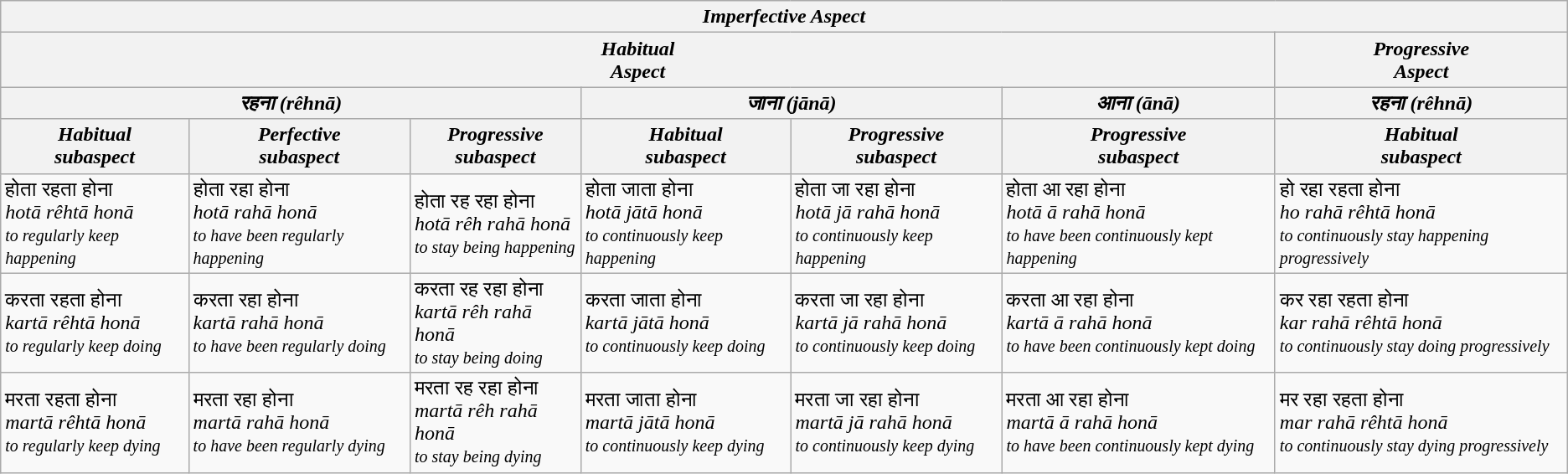<table class="wikitable">
<tr>
<th colspan="7"><em>Imperfective Aspect</em></th>
</tr>
<tr>
<th colspan="6"><em>Habitual</em><br><em>Aspect</em></th>
<th><em>Progressive</em><br><em>Aspect</em></th>
</tr>
<tr>
<th colspan="3"><em>रहना  (rêhnā)</em></th>
<th colspan="2"><em>जाना (jānā)</em></th>
<th><em>आना  (ānā)</em></th>
<th><em>रहना (rêhnā)</em></th>
</tr>
<tr>
<th><em>Habitual</em><br><em>subaspect</em></th>
<th><em>Perfective</em><br><em>subaspect</em></th>
<th><em>Progressive</em><br><em>subaspect</em></th>
<th><em>Habitual</em><br><em>subaspect</em></th>
<th><em>Progressive</em><br><em>subaspect</em></th>
<th><em>Progressive</em><br><em>subaspect</em></th>
<th><em>Habitual</em><br><em>subaspect</em></th>
</tr>
<tr>
<td>होता रहता होना<br><em>hotā rêhtā honā</em><br><em><small>to regularly keep happening</small></em></td>
<td>होता रहा होना<br><em>hotā rahā honā</em><br><small><em>to have been regularly happening</em></small></td>
<td>होता रह रहा होना<br><em>hotā rêh rahā honā</em><br><em><small>to stay being happening</small></em></td>
<td>होता जाता होना<br><em>hotā jātā honā</em><br><small><em>to continuously keep happening</em></small></td>
<td>होता जा रहा होना<br><em>hotā jā rahā honā</em><br><small><em>to continuously keep happening</em></small></td>
<td>होता आ रहा होना<br><em>hotā ā rahā honā</em><br><small><em>to have been continuously kept happening</em></small></td>
<td>हो रहा रहता होना<br><em>ho rahā rêhtā honā</em><br><em><small>to continuously stay happening progressively</small></em></td>
</tr>
<tr>
<td>करता रहता होना<br><em>kartā rêhtā honā</em><br><em><small>to regularly keep doing</small></em></td>
<td>करता रहा होना<br><em>kartā rahā honā</em><br><small><em>to have been regularly doing</em></small></td>
<td>करता रह रहा होना<br><em>kartā rêh rahā honā</em><br><em><small>to stay being doing</small></em></td>
<td>करता जाता होना<br><em>kartā jātā honā</em><br><small><em>to continuously keep doing</em></small></td>
<td>करता जा रहा होना<br><em>kartā jā rahā honā</em><br><small><em>to continuously keep doing</em></small></td>
<td>करता आ रहा होना<br><em>kartā ā rahā honā</em><br><small><em>to have been continuously kept doing</em></small></td>
<td>कर रहा रहता होना<br><em>kar rahā rêhtā honā</em><br><em><small>to continuously stay doing progressively</small></em></td>
</tr>
<tr>
<td>मरता रहता होना<br><em>martā rêhtā honā</em><br><em><small>to regularly keep dying</small></em></td>
<td>मरता रहा होना<br><em>martā rahā honā</em><br><small><em>to have been regularly dying</em></small></td>
<td>मरता रह रहा होना<br><em>martā rêh rahā honā</em><br><em><small>to stay being dying</small></em></td>
<td>मरता जाता होना<br><em>martā jātā honā</em><br><small><em>to continuously keep dying</em></small></td>
<td>मरता जा रहा होना<br><em>martā jā rahā honā</em><br><small><em>to continuously keep dying</em></small></td>
<td>मरता आ रहा होना<br><em>martā ā rahā honā</em><br><small><em>to have been continuously kept dying</em></small></td>
<td>मर रहा रहता होना<br><em>mar rahā rêhtā honā</em><br><em><small>to continuously stay dying progressively</small></em></td>
</tr>
</table>
